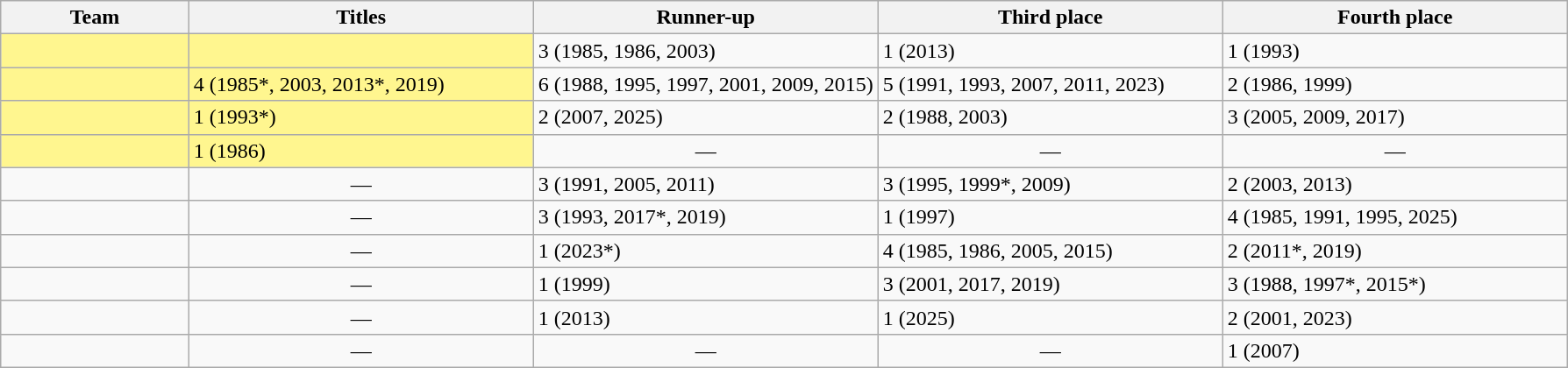<table class="wikitable">
<tr>
<th width=12%>Team</th>
<th width=22%>Titles</th>
<th width=22%>Runner-up</th>
<th width=22%>Third place</th>
<th width=22%>Fourth place</th>
</tr>
<tr>
<td bgcolor=#FFF68F></td>
<td bgcolor=#FFF68F></td>
<td>3 (1985, 1986, 2003)</td>
<td>1 (2013)</td>
<td>1 (1993)</td>
</tr>
<tr>
<td bgcolor=#FFF68F></td>
<td bgcolor=#FFF68F>4 (1985*, 2003, 2013*, 2019)</td>
<td>6 (1988, 1995, 1997, 2001, 2009, 2015)</td>
<td>5 (1991, 1993, 2007, 2011, 2023)</td>
<td>2 (1986, 1999)</td>
</tr>
<tr>
<td bgcolor=#FFF68F></td>
<td bgcolor=#FFF68F>1 (1993*)</td>
<td>2 (2007, 2025)</td>
<td>2 (1988, 2003)</td>
<td>3 (2005, 2009, 2017)</td>
</tr>
<tr>
<td bgcolor=#FFF68F></td>
<td bgcolor=#FFF68F>1 (1986)</td>
<td align=center>—</td>
<td align=center>—</td>
<td align=center>—</td>
</tr>
<tr>
<td></td>
<td align=center>—</td>
<td>3 (1991, 2005, 2011)</td>
<td>3 (1995, 1999*, 2009)</td>
<td>2 (2003, 2013)</td>
</tr>
<tr>
<td></td>
<td align=center>—</td>
<td>3 (1993, 2017*, 2019)</td>
<td>1 (1997)</td>
<td>4 (1985, 1991, 1995, 2025)</td>
</tr>
<tr>
<td></td>
<td align=center>—</td>
<td>1 (2023*)</td>
<td>4 (1985, 1986, 2005, 2015)</td>
<td>2 (2011*, 2019)</td>
</tr>
<tr>
<td></td>
<td align=center>—</td>
<td>1 (1999)</td>
<td>3 (2001, 2017, 2019)</td>
<td>3 (1988, 1997*, 2015*)</td>
</tr>
<tr>
<td></td>
<td align=center>—</td>
<td>1 (2013)</td>
<td>1 (2025)</td>
<td>2 (2001, 2023)</td>
</tr>
<tr>
<td></td>
<td align=center>—</td>
<td align=center>—</td>
<td align=center>—</td>
<td>1 (2007)</td>
</tr>
</table>
